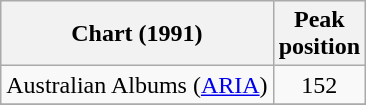<table class="wikitable sortable plainrowheaders" style="text-align:center">
<tr>
<th scope="col">Chart (1991)</th>
<th scope="col">Peak<br> position</th>
</tr>
<tr>
<td align=left>Australian Albums (<a href='#'>ARIA</a>)</td>
<td align=center>152</td>
</tr>
<tr>
</tr>
<tr>
</tr>
</table>
